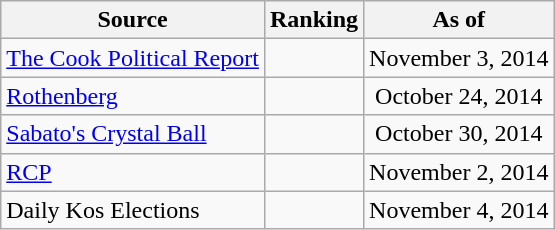<table class="wikitable" style="text-align:center">
<tr>
<th>Source</th>
<th>Ranking</th>
<th>As of</th>
</tr>
<tr>
<td align=left><a href='#'>The Cook Political Report</a></td>
<td></td>
<td>November 3, 2014</td>
</tr>
<tr>
<td align=left><a href='#'>Rothenberg</a></td>
<td></td>
<td>October 24, 2014</td>
</tr>
<tr>
<td align=left><a href='#'>Sabato's Crystal Ball</a></td>
<td></td>
<td>October 30, 2014</td>
</tr>
<tr>
<td align="left"><a href='#'>RCP</a></td>
<td></td>
<td>November 2, 2014</td>
</tr>
<tr>
<td align=left>Daily Kos Elections</td>
<td></td>
<td>November 4, 2014</td>
</tr>
</table>
